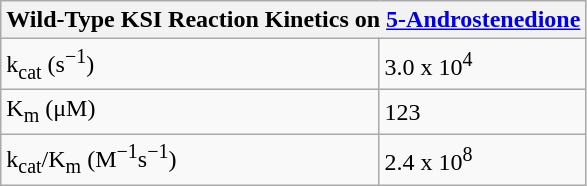<table class="wikitable">
<tr>
<th colspan="2">Wild-Type KSI Reaction Kinetics on <a href='#'>5-Androstenedione</a></th>
</tr>
<tr>
<td>k<sub>cat</sub> (s<sup>−1</sup>)</td>
<td>3.0 x 10<sup>4</sup></td>
</tr>
<tr>
<td>K<sub>m</sub> (μM)</td>
<td>123</td>
</tr>
<tr>
<td>k<sub>cat</sub>/K<sub>m</sub> (M<sup>−1</sup>s<sup>−1</sup>)</td>
<td>2.4 x 10<sup>8</sup></td>
</tr>
</table>
